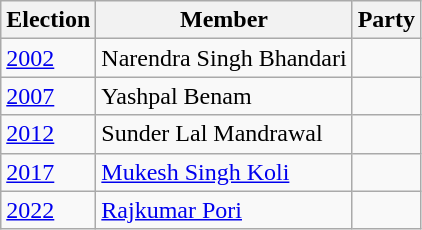<table class="wikitable sortable">
<tr>
<th>Election</th>
<th>Member</th>
<th colspan=2>Party</th>
</tr>
<tr>
<td><a href='#'>2002</a></td>
<td>Narendra Singh Bhandari</td>
<td></td>
</tr>
<tr>
<td><a href='#'>2007</a></td>
<td>Yashpal Benam</td>
<td></td>
</tr>
<tr>
<td><a href='#'>2012</a></td>
<td>Sunder Lal Mandrawal</td>
<td></td>
</tr>
<tr>
<td><a href='#'>2017</a></td>
<td><a href='#'>Mukesh Singh Koli</a></td>
<td></td>
</tr>
<tr>
<td><a href='#'>2022</a></td>
<td><a href='#'>Rajkumar Pori</a></td>
</tr>
</table>
